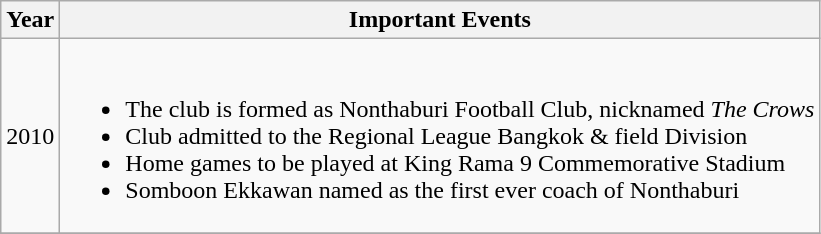<table class="wikitable">
<tr>
<th>Year</th>
<th>Important Events</th>
</tr>
<tr>
<td>2010</td>
<td><br><ul><li>The club is formed as Nonthaburi Football Club, nicknamed <em>The Crows</em></li><li>Club admitted to the Regional League Bangkok & field Division</li><li>Home games to be played at King Rama 9 Commemorative Stadium</li><li>Somboon Ekkawan named as the first ever coach of Nonthaburi</li></ul></td>
</tr>
<tr>
</tr>
</table>
